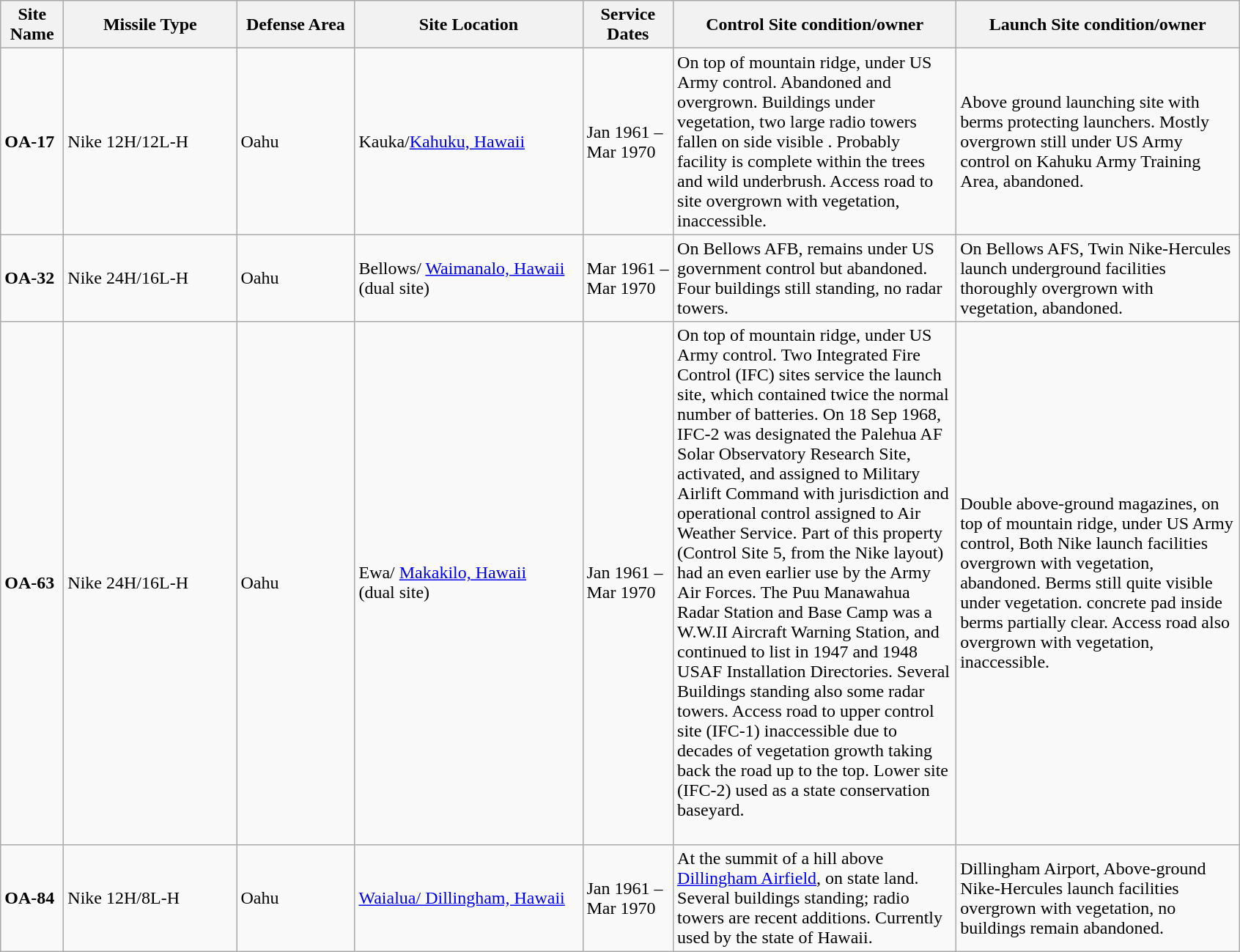<table class="wikitable sortable">
<tr>
<th scope="col" style="width:50px;">Site Name</th>
<th scope="col" style="width:150px;">Missile Type</th>
<th scope="col" style="width:100px;">Defense Area</th>
<th scope="col" style="width:200px;">Site Location</th>
<th scope="col" style="width:75px;">Service Dates</th>
<th scope="col" style="width:250px;">Control Site condition/owner</th>
<th scope="col" style="width:250px;">Launch Site condition/owner</th>
</tr>
<tr>
<td><strong>OA-17</strong></td>
<td>Nike 12H/12L-H</td>
<td>Oahu</td>
<td>Kauka/<a href='#'>Kahuku, Hawaii</a></td>
<td>Jan 1961 – Mar 1970</td>
<td>On top of mountain ridge, under US Army control. Abandoned and overgrown. Buildings under vegetation, two large radio towers fallen on side visible . Probably facility is complete within the trees and wild underbrush. Access road to site overgrown with vegetation, inaccessible.<br></td>
<td>Above ground launching site with berms protecting launchers. Mostly overgrown still under US Army control on Kahuku Army Training Area, abandoned.<br></td>
</tr>
<tr>
<td><strong>OA-32</strong></td>
<td>Nike 24H/16L-H</td>
<td>Oahu</td>
<td>Bellows/ <a href='#'>Waimanalo, Hawaii</a><br>(dual site)</td>
<td>Mar 1961 – Mar 1970</td>
<td>On Bellows AFB, remains under US government control but abandoned. Four buildings still standing, no radar towers.<br></td>
<td>On Bellows AFS, Twin Nike-Hercules launch underground facilities thoroughly overgrown with vegetation, abandoned.<br></td>
</tr>
<tr>
<td><strong>OA-63</strong></td>
<td>Nike 24H/16L-H</td>
<td>Oahu</td>
<td>Ewa/ <a href='#'>Makakilo, Hawaii</a><br>(dual site)</td>
<td>Jan 1961 – Mar 1970</td>
<td>On top of mountain ridge, under US Army control. Two Integrated Fire Control (IFC) sites service the launch site, which contained twice the normal number of batteries. On 18 Sep 1968, IFC-2 was designated the Palehua AF Solar Observatory Research Site, activated, and assigned to Military Airlift Command with jurisdiction and operational control assigned to Air Weather Service. Part of this property (Control Site 5, from the Nike layout) had an even earlier use by the Army Air Forces. The Puu Manawahua Radar Station and Base Camp was a W.W.II Aircraft Warning Station, and continued to list in 1947 and 1948 USAF Installation Directories. Several Buildings standing also some radar towers. Access road to upper control site (IFC-1) inaccessible due to decades of vegetation growth taking back the road up to the top. Lower site (IFC-2) used as a state conservation baseyard.<br><br></td>
<td>Double above-ground magazines, on top of mountain ridge, under US Army control, Both Nike launch facilities overgrown with vegetation, abandoned. Berms still quite visible under vegetation. concrete pad inside berms partially clear. Access road also overgrown with vegetation, inaccessible.<br></td>
</tr>
<tr>
<td><strong>OA-84</strong></td>
<td>Nike 12H/8L-H</td>
<td>Oahu</td>
<td><a href='#'>Waialua/ Dillingham, Hawaii</a></td>
<td>Jan 1961 – Mar 1970</td>
<td>At the summit of a hill above <a href='#'>Dillingham Airfield</a>, on state land. Several buildings standing; radio towers are recent additions. Currently used by the state of Hawaii.<br></td>
<td>Dillingham Airport, Above-ground Nike-Hercules launch facilities overgrown with vegetation, no buildings remain abandoned.<br></td>
</tr>
</table>
